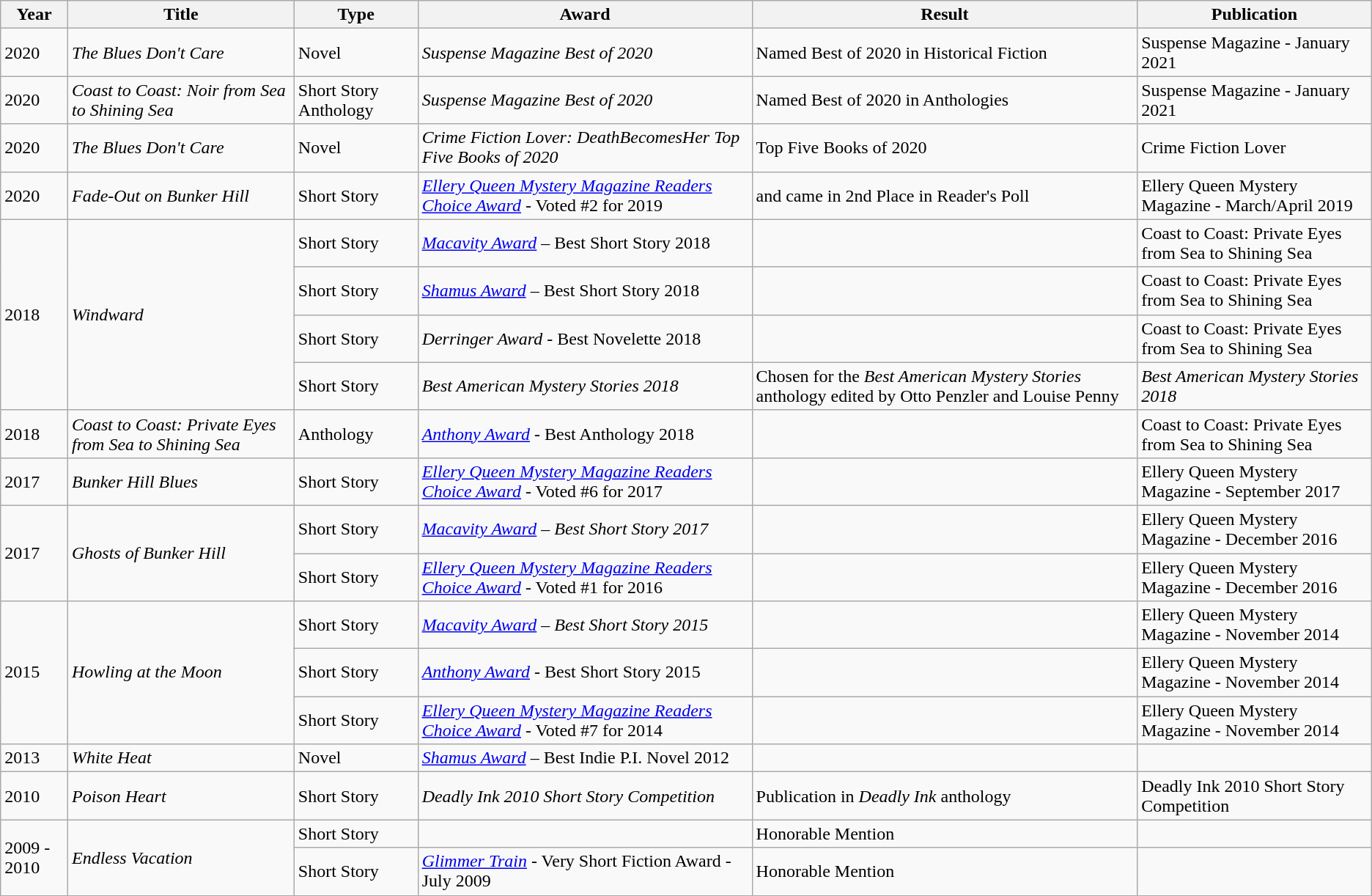<table class="wikitable sortable">
<tr>
<th>Year</th>
<th>Title</th>
<th>Type</th>
<th>Award</th>
<th>Result</th>
<th>Publication</th>
</tr>
<tr>
<td>2020</td>
<td><em>The Blues Don't Care</em></td>
<td>Novel</td>
<td><em>Suspense Magazine Best of 2020</em></td>
<td>Named Best of 2020 in Historical Fiction</td>
<td>Suspense Magazine - January 2021</td>
</tr>
<tr>
<td>2020</td>
<td><em>Coast to Coast: Noir from Sea to Shining Sea</em></td>
<td>Short Story Anthology</td>
<td><em>Suspense Magazine Best of 2020</em></td>
<td>Named Best of 2020 in Anthologies</td>
<td>Suspense Magazine - January 2021</td>
</tr>
<tr>
<td>2020</td>
<td><em>The Blues Don't Care</em></td>
<td>Novel</td>
<td><em>Crime Fiction Lover: DeathBecomesHer Top Five Books of 2020</em></td>
<td>Top Five Books of 2020</td>
<td>Crime Fiction Lover</td>
</tr>
<tr>
<td>2020</td>
<td><em>Fade-Out on Bunker Hill</em></td>
<td>Short Story</td>
<td><em> <a href='#'>Ellery Queen Mystery Magazine Readers Choice Award</a></em> - Voted #2 for 2019</td>
<td> and came in 2nd Place in Reader's Poll</td>
<td>Ellery Queen Mystery Magazine - March/April 2019</td>
</tr>
<tr>
<td rowspan="4">2018</td>
<td rowspan="4"><em>Windward</em></td>
<td>Short Story</td>
<td><em> <a href='#'>Macavity Award</a> </em>– Best Short Story 2018</td>
<td></td>
<td>Coast to Coast: Private Eyes from Sea to Shining Sea</td>
</tr>
<tr>
<td>Short Story</td>
<td><em> <a href='#'>Shamus Award</a> </em>– Best Short Story 2018</td>
<td></td>
<td>Coast to Coast: Private Eyes from Sea to Shining Sea</td>
</tr>
<tr>
<td>Short Story</td>
<td><em>Derringer Award</em> - Best Novelette 2018</td>
<td></td>
<td>Coast to Coast: Private Eyes from Sea to Shining Sea</td>
</tr>
<tr>
<td>Short Story</td>
<td><em>Best American Mystery Stories 2018</em></td>
<td>Chosen for the <em>Best American Mystery Stories</em> anthology edited by Otto Penzler and Louise Penny</td>
<td><em>Best American Mystery Stories 2018</em></td>
</tr>
<tr>
<td>2018</td>
<td><em>Coast to Coast: Private Eyes from Sea to Shining Sea</em></td>
<td>Anthology</td>
<td><em><a href='#'>Anthony Award</a></em> - Best Anthology 2018</td>
<td></td>
<td>Coast to Coast: Private Eyes from Sea to Shining Sea</td>
</tr>
<tr>
<td>2017</td>
<td><em>Bunker Hill Blues</em></td>
<td>Short Story</td>
<td><em> <a href='#'>Ellery Queen Mystery Magazine Readers Choice Award</a></em> - Voted #6 for 2017</td>
<td></td>
<td>Ellery Queen Mystery Magazine - September 2017</td>
</tr>
<tr>
<td rowspan="2">2017</td>
<td rowspan="2"><em>Ghosts of Bunker Hill</em></td>
<td>Short Story</td>
<td><em> <a href='#'>Macavity Award</a> – Best Short Story 2017 </em></td>
<td></td>
<td>Ellery Queen Mystery Magazine - December 2016</td>
</tr>
<tr>
<td>Short Story</td>
<td><em> <a href='#'>Ellery Queen Mystery Magazine Readers Choice Award</a></em> - Voted #1 for 2016</td>
<td></td>
<td>Ellery Queen Mystery Magazine - December 2016</td>
</tr>
<tr>
<td rowspan="3">2015</td>
<td rowspan="3"><em>Howling at the Moon</em></td>
<td>Short Story</td>
<td><em> <a href='#'>Macavity Award</a> – Best Short Story 2015 </em></td>
<td></td>
<td>Ellery Queen Mystery Magazine - November 2014</td>
</tr>
<tr>
<td>Short Story</td>
<td><em><a href='#'>Anthony Award</a></em> - Best Short Story 2015</td>
<td></td>
<td>Ellery Queen Mystery Magazine - November 2014</td>
</tr>
<tr>
<td>Short Story</td>
<td><em> <a href='#'>Ellery Queen Mystery Magazine Readers Choice Award</a></em> - Voted #7 for 2014</td>
<td></td>
<td>Ellery Queen Mystery Magazine - November 2014</td>
</tr>
<tr>
<td>2013</td>
<td><em>White Heat</em></td>
<td>Novel</td>
<td><em> <a href='#'>Shamus Award</a> </em>– Best Indie P.I. Novel 2012</td>
<td></td>
<td></td>
</tr>
<tr>
<td>2010</td>
<td><em>Poison Heart</em></td>
<td>Short Story</td>
<td><em>Deadly Ink 2010 Short Story Competition</em></td>
<td>Publication in <em>Deadly Ink</em> anthology</td>
<td>Deadly Ink 2010 Short Story Competition</td>
</tr>
<tr>
<td rowspan="2">2009 - 2010</td>
<td rowspan="2"><em>Endless Vacation</em></td>
<td>Short Story</td>
<td><em></em></td>
<td>Honorable Mention</td>
<td></td>
</tr>
<tr>
<td>Short Story</td>
<td><em><a href='#'>Glimmer Train</a></em> - Very Short Fiction Award - July 2009</td>
<td>Honorable Mention</td>
</tr>
</table>
